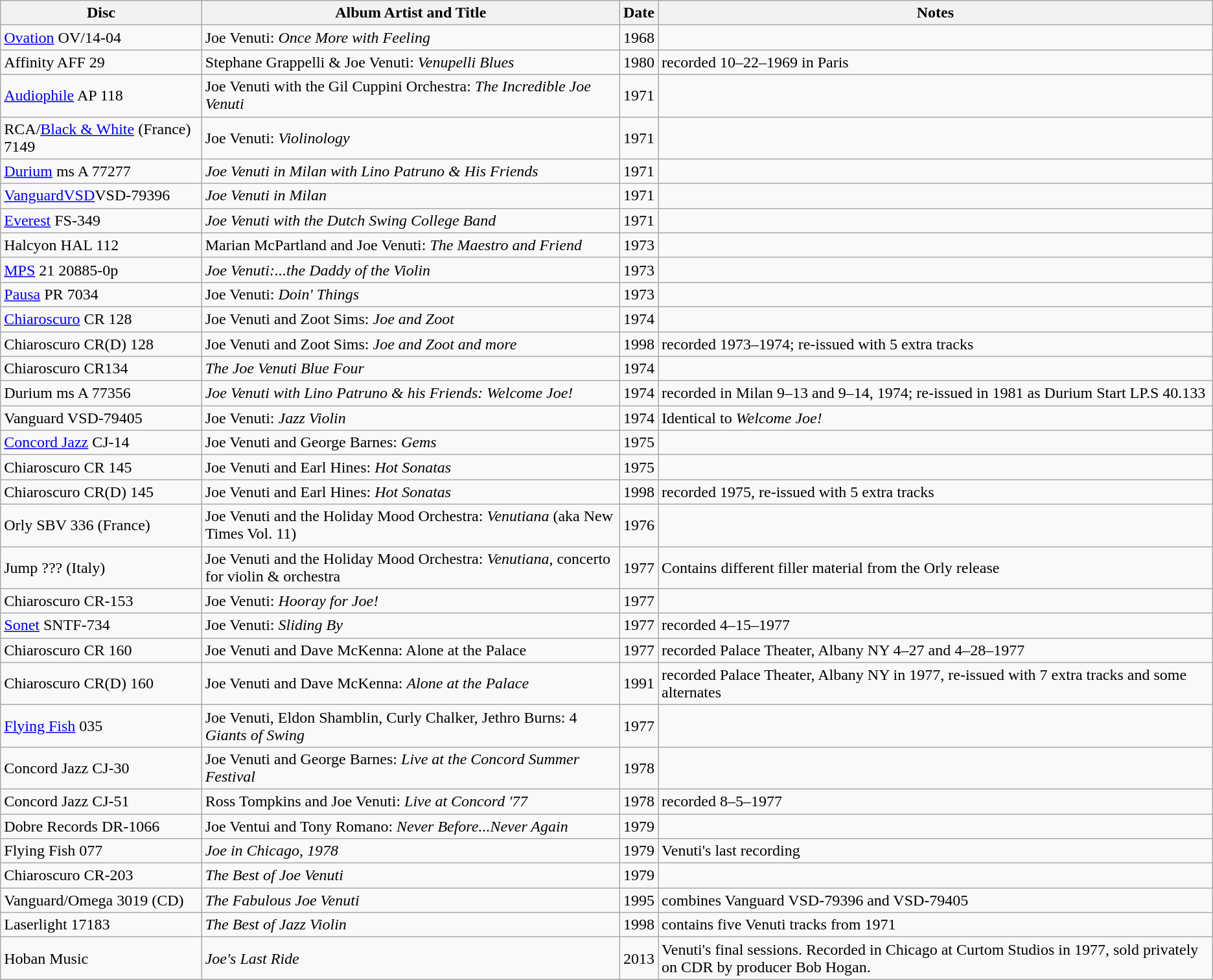<table class="wikitable">
<tr>
<th>Disc</th>
<th>Album Artist and Title</th>
<th>Date</th>
<th>Notes</th>
</tr>
<tr>
<td><a href='#'>Ovation</a> OV/14-04</td>
<td>Joe Venuti: <em>Once More with Feeling</em></td>
<td>1968</td>
<td></td>
</tr>
<tr>
<td>Affinity AFF 29</td>
<td>Stephane Grappelli & Joe Venuti: <em>Venupelli Blues</em></td>
<td>1980</td>
<td>recorded 10–22–1969 in Paris</td>
</tr>
<tr>
<td><a href='#'>Audiophile</a> AP 118</td>
<td>Joe Venuti with the Gil Cuppini Orchestra: <em>The Incredible Joe Venuti</em></td>
<td>1971</td>
<td></td>
</tr>
<tr>
<td>RCA/<a href='#'>Black & White</a> (France) 7149</td>
<td>Joe Venuti: <em>Violinology</em></td>
<td>1971</td>
<td></td>
</tr>
<tr>
<td><a href='#'>Durium</a> ms A 77277</td>
<td><em>Joe Venuti in Milan with Lino Patruno & His Friends</em></td>
<td>1971</td>
<td></td>
</tr>
<tr>
<td><a href='#'>VanguardVSD</a>VSD-79396</td>
<td><em>Joe Venuti in Milan</em></td>
<td>1971</td>
<td></td>
</tr>
<tr>
<td><a href='#'>Everest</a> FS-349</td>
<td><em>Joe Venuti with the Dutch Swing College Band</em></td>
<td>1971</td>
<td></td>
</tr>
<tr>
<td>Halcyon HAL 112</td>
<td>Marian McPartland and Joe Venuti: <em>The Maestro and Friend</em></td>
<td>1973</td>
<td></td>
</tr>
<tr>
<td><a href='#'>MPS</a> 21 20885-0p</td>
<td><em>Joe Venuti:...the Daddy of the Violin</em></td>
<td>1973</td>
<td></td>
</tr>
<tr>
<td><a href='#'>Pausa</a> PR 7034</td>
<td>Joe Venuti: <em>Doin' Things</em></td>
<td>1973</td>
<td></td>
</tr>
<tr>
<td><a href='#'>Chiaroscuro</a> CR 128</td>
<td>Joe Venuti and Zoot Sims: <em>Joe and Zoot</em></td>
<td>1974</td>
<td></td>
</tr>
<tr>
<td>Chiaroscuro CR(D) 128</td>
<td>Joe Venuti and Zoot Sims: <em>Joe and Zoot and more</em></td>
<td>1998</td>
<td>recorded 1973–1974; re-issued with 5 extra tracks</td>
</tr>
<tr>
<td>Chiaroscuro CR134</td>
<td><em>The Joe Venuti Blue Four</em></td>
<td>1974</td>
<td></td>
</tr>
<tr>
<td>Durium ms A 77356</td>
<td><em>Joe Venuti with Lino Patruno & his Friends: Welcome Joe!</em></td>
<td>1974</td>
<td>recorded in Milan 9–13 and 9–14, 1974; re-issued in 1981 as Durium Start LP.S 40.133</td>
</tr>
<tr>
<td>Vanguard VSD-79405</td>
<td>Joe Venuti: <em>Jazz Violin</em></td>
<td>1974</td>
<td>Identical to <em>Welcome Joe!</em></td>
</tr>
<tr>
<td><a href='#'>Concord Jazz</a> CJ-14</td>
<td>Joe Venuti and George Barnes: <em>Gems</em></td>
<td>1975</td>
<td></td>
</tr>
<tr>
<td>Chiaroscuro CR 145</td>
<td>Joe Venuti and Earl Hines: <em>Hot Sonatas</em></td>
<td>1975</td>
<td></td>
</tr>
<tr>
<td>Chiaroscuro CR(D) 145</td>
<td>Joe Venuti and Earl Hines: <em>Hot Sonatas</em></td>
<td>1998</td>
<td>recorded 1975, re-issued with 5 extra tracks</td>
</tr>
<tr>
<td>Orly SBV 336 (France)</td>
<td>Joe Venuti and the Holiday Mood Orchestra: <em>Venutiana</em> (aka New Times Vol. 11)</td>
<td>1976</td>
<td></td>
</tr>
<tr>
<td>Jump ??? (Italy)</td>
<td>Joe Venuti and the Holiday Mood Orchestra: <em>Venutiana</em>, concerto for violin & orchestra</td>
<td>1977</td>
<td>Contains different filler material from the Orly release</td>
</tr>
<tr>
<td>Chiaroscuro CR-153</td>
<td>Joe Venuti: <em>Hooray for Joe!</em></td>
<td>1977</td>
<td></td>
</tr>
<tr>
<td><a href='#'>Sonet</a> SNTF-734</td>
<td>Joe Venuti: <em>Sliding By</em></td>
<td>1977</td>
<td>recorded 4–15–1977</td>
</tr>
<tr>
<td>Chiaroscuro CR 160</td>
<td>Joe Venuti and Dave McKenna: Alone at the Palace</td>
<td>1977</td>
<td>recorded Palace Theater, Albany NY 4–27 and 4–28–1977</td>
</tr>
<tr>
<td>Chiaroscuro CR(D) 160</td>
<td>Joe Venuti and Dave McKenna: <em>Alone at the Palace</em></td>
<td>1991</td>
<td>recorded Palace Theater, Albany NY in 1977, re-issued with 7 extra tracks and some alternates</td>
</tr>
<tr>
<td><a href='#'>Flying Fish</a> 035</td>
<td>Joe Venuti, Eldon Shamblin, Curly Chalker, Jethro Burns: 4 <em>Giants of Swing</em></td>
<td>1977</td>
<td></td>
</tr>
<tr>
<td>Concord Jazz CJ-30</td>
<td>Joe Venuti and George Barnes: <em>Live at the Concord Summer Festival</em></td>
<td>1978</td>
<td></td>
</tr>
<tr>
<td>Concord Jazz CJ-51</td>
<td>Ross Tompkins and Joe Venuti: <em>Live at Concord '77</em></td>
<td>1978</td>
<td>recorded 8–5–1977</td>
</tr>
<tr>
<td>Dobre Records DR-1066</td>
<td>Joe Ventui and Tony Romano: <em>Never Before...Never Again</em></td>
<td>1979</td>
<td></td>
</tr>
<tr>
<td>Flying Fish 077</td>
<td><em>Joe in Chicago, 1978</em></td>
<td>1979</td>
<td>Venuti's last recording</td>
</tr>
<tr>
<td>Chiaroscuro CR-203</td>
<td><em>The Best of Joe Venuti</em></td>
<td>1979</td>
<td></td>
</tr>
<tr>
<td>Vanguard/Omega 3019 (CD)</td>
<td><em>The Fabulous Joe Venuti</em></td>
<td>1995</td>
<td>combines Vanguard VSD-79396 and VSD-79405</td>
</tr>
<tr>
<td>Laserlight 17183</td>
<td><em>The Best of Jazz Violin</em></td>
<td>1998</td>
<td>contains five Venuti tracks from 1971</td>
</tr>
<tr>
<td>Hoban Music</td>
<td><em>Joe's Last Ride</em></td>
<td>2013</td>
<td>Venuti's final sessions. Recorded in Chicago at Curtom Studios in 1977, sold privately on CDR by producer Bob Hogan.</td>
</tr>
<tr>
</tr>
</table>
